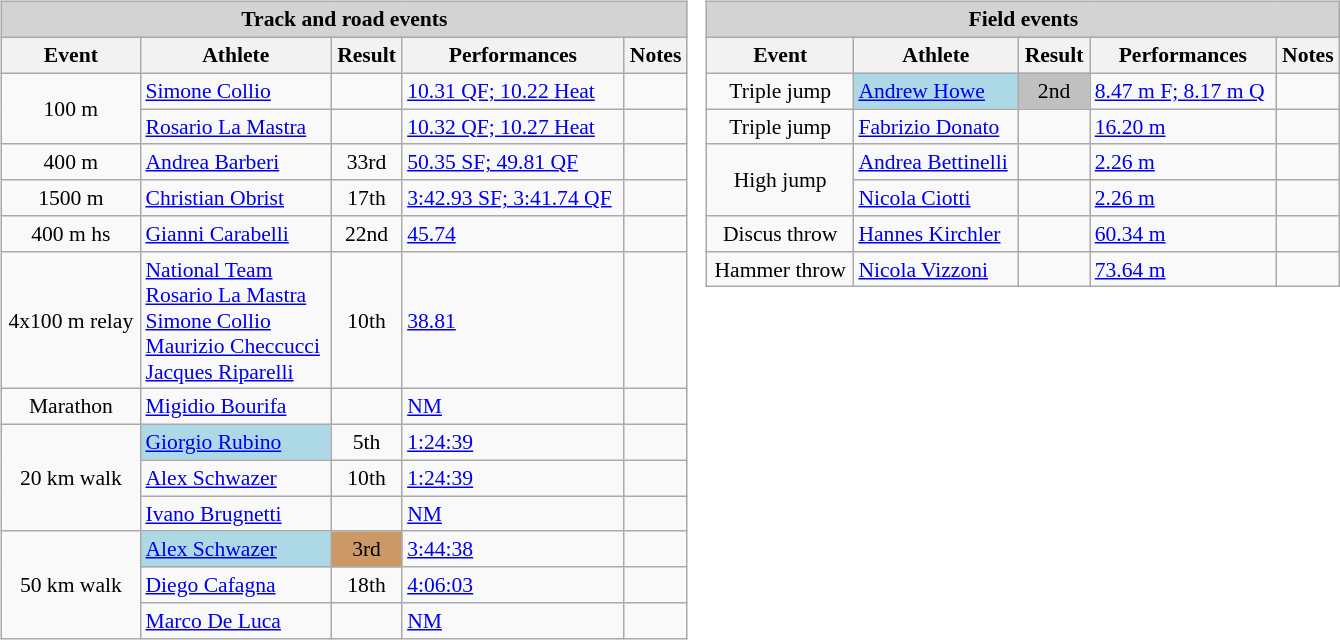<table>
<tr>
<td valign="top"><br><table class="wikitable" width=100% style="font-size:90%; text-align:left;">
<tr>
<td colspan=5 style="background:lightgrey;" align=center><strong>Track and road events</strong></td>
</tr>
<tr>
<th>Event</th>
<th>Athlete</th>
<th>Result</th>
<th>Performances</th>
<th>Notes</th>
</tr>
<tr>
<td align=center rowspan=2>100 m</td>
<td><a href='#'>Simone Collio</a></td>
<td align=center></td>
<td><a href='#'>10.31 QF; 10.22 Heat</a></td>
<td></td>
</tr>
<tr>
<td><a href='#'>Rosario La Mastra</a></td>
<td align=center></td>
<td><a href='#'>10.32 QF; 10.27 Heat</a></td>
<td align=center></td>
</tr>
<tr>
<td align=center>400 m</td>
<td><a href='#'>Andrea Barberi</a></td>
<td align=center>33rd </td>
<td><a href='#'>50.35 SF; 49.81 QF</a></td>
<td align=center></td>
</tr>
<tr>
<td align=center>1500 m</td>
<td><a href='#'>Christian Obrist</a></td>
<td align=center>17th </td>
<td><a href='#'>3:42.93 SF; 3:41.74 QF</a></td>
<td></td>
</tr>
<tr>
<td align=center>400 m hs</td>
<td><a href='#'>Gianni Carabelli</a></td>
<td align=center>22nd </td>
<td><a href='#'>45.74</a></td>
<td></td>
</tr>
<tr>
<td align=center>4x100 m relay</td>
<td> <a href='#'>National Team</a><br><a href='#'>Rosario La Mastra</a><br><a href='#'>Simone Collio</a><br><a href='#'>Maurizio Checcucci</a><br><a href='#'>Jacques Riparelli</a></td>
<td align=center>10th </td>
<td><a href='#'>38.81</a></td>
<td></td>
</tr>
<tr>
<td align=center>Marathon</td>
<td><a href='#'>Migidio Bourifa</a></td>
<td align=center></td>
<td><a href='#'>NM</a></td>
<td></td>
</tr>
<tr>
<td align=center rowspan=3>20 km walk</td>
<td bgcolor=lightblue><a href='#'>Giorgio Rubino</a></td>
<td align=center>5th</td>
<td><a href='#'>1:24:39</a></td>
<td></td>
</tr>
<tr>
<td><a href='#'>Alex Schwazer</a></td>
<td align=center>10th</td>
<td><a href='#'>1:24:39</a></td>
<td align=center></td>
</tr>
<tr>
<td><a href='#'>Ivano Brugnetti</a></td>
<td align=center></td>
<td><a href='#'>NM</a></td>
<td></td>
</tr>
<tr>
<td align=center rowspan=3>50 km walk</td>
<td bgcolor=lightblue><a href='#'>Alex Schwazer</a></td>
<td align=center bgcolor=cc9966>3rd</td>
<td><a href='#'>3:44:38</a></td>
<td></td>
</tr>
<tr>
<td><a href='#'>Diego Cafagna</a></td>
<td align=center>18th</td>
<td><a href='#'>4:06:03</a></td>
<td></td>
</tr>
<tr>
<td><a href='#'>Marco De Luca</a></td>
<td align=center></td>
<td><a href='#'>NM</a></td>
<td></td>
</tr>
</table>
</td>
<td width="0"> </td>
<td valign="top"><br><table class="wikitable" width=100% style="font-size:90%; text-align:left;">
<tr>
<td colspan=5 style="background:lightgrey;" align=center><strong>Field events</strong></td>
</tr>
<tr>
<th>Event</th>
<th>Athlete</th>
<th>Result</th>
<th>Performances</th>
<th>Notes</th>
</tr>
<tr>
<td align=center>Triple jump</td>
<td bgcolor=lightblue><a href='#'>Andrew Howe</a></td>
<td align=center bgcolor=silver>2nd</td>
<td><a href='#'>8.47 m F; 8.17 m Q</a></td>
<td align=center></td>
</tr>
<tr>
<td align=center>Triple jump</td>
<td><a href='#'>Fabrizio Donato</a></td>
<td align=center></td>
<td><a href='#'>16.20 m</a></td>
<td></td>
</tr>
<tr>
<td align=center rowspan=2>High jump</td>
<td><a href='#'>Andrea Bettinelli</a></td>
<td align=center></td>
<td><a href='#'>2.26 m</a></td>
<td></td>
</tr>
<tr>
<td><a href='#'>Nicola Ciotti</a></td>
<td align=center></td>
<td><a href='#'>2.26 m</a></td>
<td></td>
</tr>
<tr>
<td align=center>Discus throw</td>
<td><a href='#'>Hannes Kirchler</a></td>
<td align=center></td>
<td><a href='#'>60.34 m</a></td>
<td></td>
</tr>
<tr>
<td align=center>Hammer throw</td>
<td><a href='#'>Nicola Vizzoni</a></td>
<td align=center></td>
<td><a href='#'>73.64 m</a></td>
<td></td>
</tr>
</table>
</td>
</tr>
</table>
